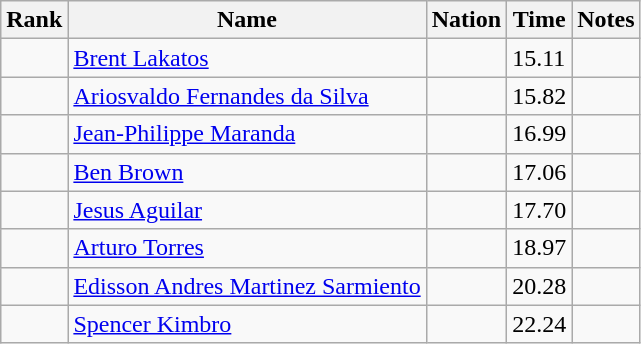<table class="wikitable sortable">
<tr>
<th>Rank</th>
<th>Name</th>
<th>Nation</th>
<th>Time</th>
<th>Notes</th>
</tr>
<tr>
<td></td>
<td><a href='#'>Brent Lakatos</a></td>
<td></td>
<td>15.11</td>
<td></td>
</tr>
<tr>
<td></td>
<td><a href='#'>Ariosvaldo Fernandes da Silva</a></td>
<td></td>
<td>15.82</td>
<td></td>
</tr>
<tr>
<td></td>
<td><a href='#'>Jean-Philippe Maranda</a></td>
<td></td>
<td>16.99</td>
<td></td>
</tr>
<tr>
<td></td>
<td><a href='#'>Ben Brown</a></td>
<td></td>
<td>17.06</td>
<td></td>
</tr>
<tr>
<td></td>
<td><a href='#'>Jesus Aguilar</a></td>
<td></td>
<td>17.70</td>
<td></td>
</tr>
<tr>
<td></td>
<td><a href='#'>Arturo Torres</a></td>
<td></td>
<td>18.97</td>
<td></td>
</tr>
<tr>
<td></td>
<td><a href='#'>Edisson Andres Martinez Sarmiento</a></td>
<td></td>
<td>20.28</td>
<td></td>
</tr>
<tr>
<td></td>
<td><a href='#'>Spencer Kimbro</a></td>
<td></td>
<td>22.24</td>
<td></td>
</tr>
</table>
